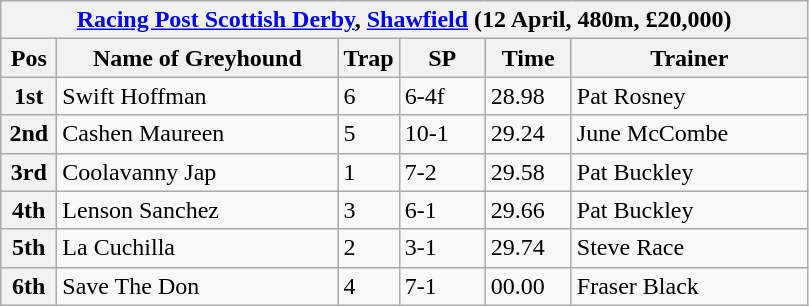<table class="wikitable">
<tr>
<th colspan="6"><a href='#'>Racing Post Scottish Derby</a>, <a href='#'>Shawfield</a> (12 April, 480m, £20,000)</th>
</tr>
<tr>
<th width=30>Pos</th>
<th width=180>Name of Greyhound</th>
<th width=30>Trap</th>
<th width=50>SP</th>
<th width=50>Time</th>
<th width=150>Trainer</th>
</tr>
<tr>
<th>1st</th>
<td>Swift Hoffman</td>
<td>6</td>
<td>6-4f</td>
<td>28.98</td>
<td>Pat Rosney</td>
</tr>
<tr>
<th>2nd</th>
<td>Cashen Maureen</td>
<td>5</td>
<td>10-1</td>
<td>29.24</td>
<td>June McCombe</td>
</tr>
<tr>
<th>3rd</th>
<td>Coolavanny Jap</td>
<td>1</td>
<td>7-2</td>
<td>29.58</td>
<td>Pat Buckley</td>
</tr>
<tr>
<th>4th</th>
<td>Lenson Sanchez</td>
<td>3</td>
<td>6-1</td>
<td>29.66</td>
<td>Pat Buckley</td>
</tr>
<tr>
<th>5th</th>
<td>La Cuchilla</td>
<td>2</td>
<td>3-1</td>
<td>29.74</td>
<td>Steve Race</td>
</tr>
<tr>
<th>6th</th>
<td>Save The Don</td>
<td>4</td>
<td>7-1</td>
<td>00.00</td>
<td>Fraser Black</td>
</tr>
</table>
